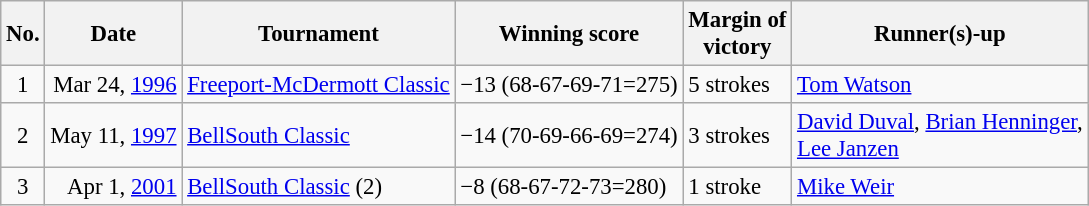<table class="wikitable" style="font-size:95%;">
<tr>
<th>No.</th>
<th>Date</th>
<th>Tournament</th>
<th>Winning score</th>
<th>Margin of<br>victory</th>
<th>Runner(s)-up</th>
</tr>
<tr>
<td align=center>1</td>
<td align=right>Mar 24, <a href='#'>1996</a></td>
<td><a href='#'>Freeport-McDermott Classic</a></td>
<td>−13 (68-67-69-71=275)</td>
<td>5 strokes</td>
<td> <a href='#'>Tom Watson</a></td>
</tr>
<tr>
<td align=center>2</td>
<td align=right>May 11, <a href='#'>1997</a></td>
<td><a href='#'>BellSouth Classic</a></td>
<td>−14 (70-69-66-69=274)</td>
<td>3 strokes</td>
<td> <a href='#'>David Duval</a>,  <a href='#'>Brian Henninger</a>,<br> <a href='#'>Lee Janzen</a></td>
</tr>
<tr>
<td align=center>3</td>
<td align=right>Apr 1, <a href='#'>2001</a></td>
<td><a href='#'>BellSouth Classic</a> (2)</td>
<td>−8 (68-67-72-73=280)</td>
<td>1 stroke</td>
<td> <a href='#'>Mike Weir</a></td>
</tr>
</table>
